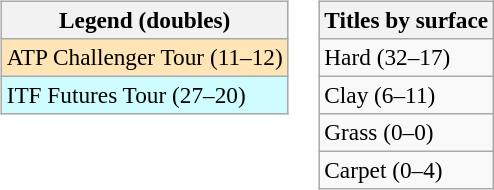<table>
<tr valign=top>
<td><br><table class=wikitable style=font-size:97%>
<tr>
<th>Legend (doubles)</th>
</tr>
<tr style="background:moccasin;">
<td>ATP Challenger Tour (11–12)</td>
</tr>
<tr style="background:#cffcff;">
<td>ITF Futures Tour (27–20)</td>
</tr>
</table>
</td>
<td><br><table class=wikitable style=font-size:97%>
<tr>
<th>Titles by surface</th>
</tr>
<tr>
<td>Hard (32–17)</td>
</tr>
<tr>
<td>Clay (6–11)</td>
</tr>
<tr>
<td>Grass (0–0)</td>
</tr>
<tr>
<td>Carpet (0–4)</td>
</tr>
</table>
</td>
</tr>
</table>
